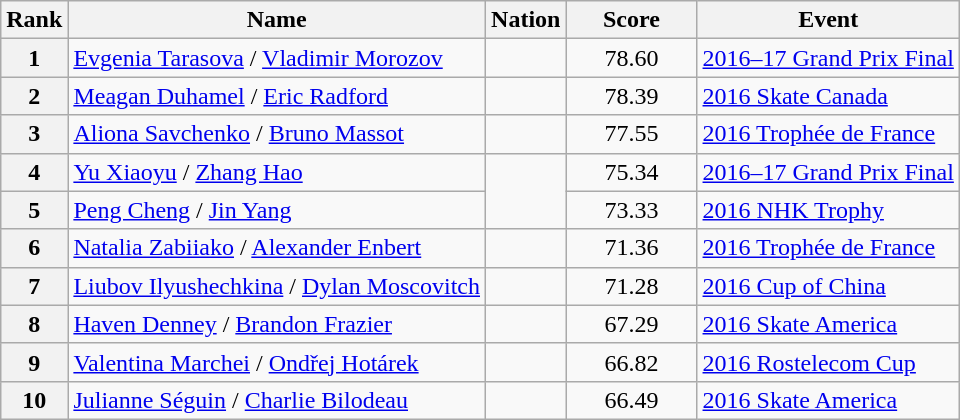<table class="wikitable sortable">
<tr>
<th>Rank</th>
<th>Name</th>
<th>Nation</th>
<th style="width:80px;">Score</th>
<th>Event</th>
</tr>
<tr>
<th>1</th>
<td><a href='#'>Evgenia Tarasova</a> / <a href='#'>Vladimir Morozov</a></td>
<td></td>
<td style="text-align:center;">78.60</td>
<td><a href='#'>2016–17 Grand Prix Final</a></td>
</tr>
<tr>
<th>2</th>
<td><a href='#'>Meagan Duhamel</a> / <a href='#'>Eric Radford</a></td>
<td></td>
<td style="text-align:center;">78.39</td>
<td><a href='#'>2016 Skate Canada</a></td>
</tr>
<tr>
<th>3</th>
<td><a href='#'>Aliona Savchenko</a> / <a href='#'>Bruno Massot</a></td>
<td></td>
<td style="text-align:center;">77.55</td>
<td><a href='#'>2016 Trophée de France</a></td>
</tr>
<tr>
<th>4</th>
<td><a href='#'>Yu Xiaoyu</a> / <a href='#'>Zhang Hao</a></td>
<td rowspan="2"></td>
<td style="text-align:center;">75.34</td>
<td><a href='#'>2016–17 Grand Prix Final</a></td>
</tr>
<tr>
<th>5</th>
<td><a href='#'>Peng Cheng</a> / <a href='#'>Jin Yang</a></td>
<td style="text-align:center;">73.33</td>
<td><a href='#'>2016 NHK Trophy</a></td>
</tr>
<tr>
<th>6</th>
<td><a href='#'>Natalia Zabiiako</a> / <a href='#'>Alexander Enbert</a></td>
<td></td>
<td style="text-align:center;">71.36</td>
<td><a href='#'>2016 Trophée de France</a></td>
</tr>
<tr>
<th>7</th>
<td><a href='#'>Liubov Ilyushechkina</a> / <a href='#'>Dylan Moscovitch</a></td>
<td></td>
<td style="text-align:center;">71.28</td>
<td><a href='#'>2016 Cup of China</a></td>
</tr>
<tr>
<th>8</th>
<td><a href='#'>Haven Denney</a> / <a href='#'>Brandon Frazier</a></td>
<td></td>
<td style="text-align:center;">67.29</td>
<td><a href='#'>2016 Skate America</a></td>
</tr>
<tr>
<th>9</th>
<td><a href='#'>Valentina Marchei</a> / <a href='#'>Ondřej Hotárek</a></td>
<td></td>
<td style="text-align:center;">66.82</td>
<td><a href='#'>2016 Rostelecom Cup</a></td>
</tr>
<tr>
<th>10</th>
<td><a href='#'>Julianne Séguin</a> / <a href='#'>Charlie Bilodeau</a></td>
<td></td>
<td style="text-align:center;">66.49</td>
<td><a href='#'>2016 Skate America</a></td>
</tr>
</table>
